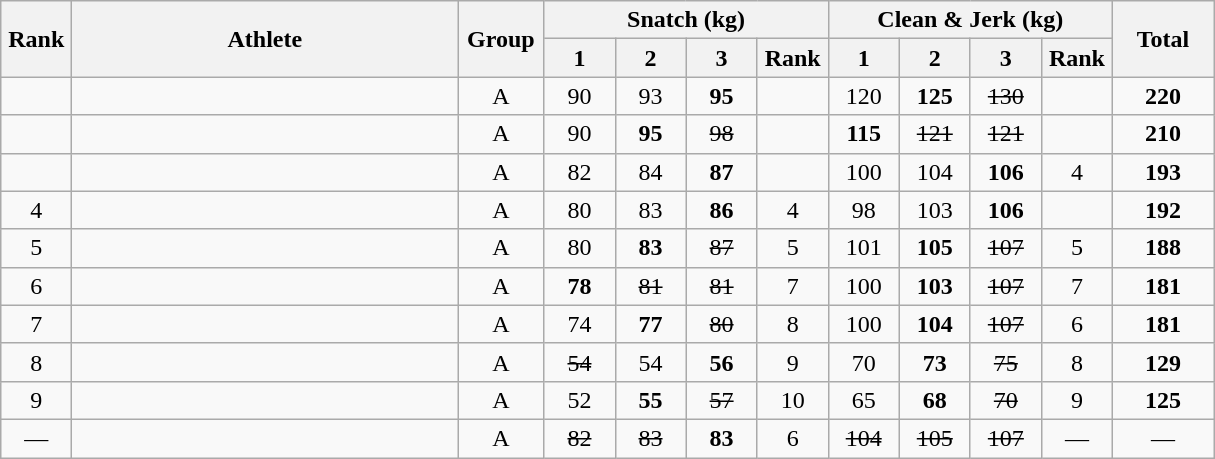<table class = "wikitable" style="text-align:center;">
<tr>
<th rowspan=2 width=40>Rank</th>
<th rowspan=2 width=250>Athlete</th>
<th rowspan=2 width=50>Group</th>
<th colspan=4>Snatch (kg)</th>
<th colspan=4>Clean & Jerk (kg)</th>
<th rowspan=2 width=60>Total</th>
</tr>
<tr>
<th width=40>1</th>
<th width=40>2</th>
<th width=40>3</th>
<th width=40>Rank</th>
<th width=40>1</th>
<th width=40>2</th>
<th width=40>3</th>
<th width=40>Rank</th>
</tr>
<tr>
<td></td>
<td align=left></td>
<td>A</td>
<td>90</td>
<td>93</td>
<td><strong>95</strong></td>
<td></td>
<td>120</td>
<td><strong>125</strong></td>
<td><s>130</s></td>
<td></td>
<td><strong>220</strong></td>
</tr>
<tr>
<td></td>
<td align=left></td>
<td>A</td>
<td>90</td>
<td><strong>95</strong></td>
<td><s>98</s></td>
<td></td>
<td><strong>115</strong></td>
<td><s>121</s></td>
<td><s>121</s></td>
<td></td>
<td><strong>210</strong></td>
</tr>
<tr>
<td></td>
<td align=left></td>
<td>A</td>
<td>82</td>
<td>84</td>
<td><strong>87</strong></td>
<td></td>
<td>100</td>
<td>104</td>
<td><strong>106</strong></td>
<td>4</td>
<td><strong>193</strong></td>
</tr>
<tr>
<td>4</td>
<td align=left></td>
<td>A</td>
<td>80</td>
<td>83</td>
<td><strong>86</strong></td>
<td>4</td>
<td>98</td>
<td>103</td>
<td><strong>106</strong></td>
<td></td>
<td><strong>192</strong></td>
</tr>
<tr>
<td>5</td>
<td align=left></td>
<td>A</td>
<td>80</td>
<td><strong>83</strong></td>
<td><s>87</s></td>
<td>5</td>
<td>101</td>
<td><strong>105</strong></td>
<td><s>107</s></td>
<td>5</td>
<td><strong>188</strong></td>
</tr>
<tr>
<td>6</td>
<td align=left></td>
<td>A</td>
<td><strong>78</strong></td>
<td><s>81</s></td>
<td><s>81</s></td>
<td>7</td>
<td>100</td>
<td><strong>103</strong></td>
<td><s>107</s></td>
<td>7</td>
<td><strong>181</strong></td>
</tr>
<tr>
<td>7</td>
<td align=left></td>
<td>A</td>
<td>74</td>
<td><strong>77</strong></td>
<td><s>80</s></td>
<td>8</td>
<td>100</td>
<td><strong>104</strong></td>
<td><s>107</s></td>
<td>6</td>
<td><strong>181</strong></td>
</tr>
<tr>
<td>8</td>
<td align=left></td>
<td>A</td>
<td><s>54</s></td>
<td>54</td>
<td><strong>56</strong></td>
<td>9</td>
<td>70</td>
<td><strong>73</strong></td>
<td><s>75</s></td>
<td>8</td>
<td><strong>129</strong></td>
</tr>
<tr>
<td>9</td>
<td align=left></td>
<td>A</td>
<td>52</td>
<td><strong>55</strong></td>
<td><s>57</s></td>
<td>10</td>
<td>65</td>
<td><strong>68</strong></td>
<td><s>70</s></td>
<td>9</td>
<td><strong>125</strong></td>
</tr>
<tr>
<td>—</td>
<td align=left></td>
<td>A</td>
<td><s>82</s></td>
<td><s>83</s></td>
<td><strong>83</strong></td>
<td>6</td>
<td><s>104</s></td>
<td><s>105</s></td>
<td><s>107</s></td>
<td>—</td>
<td>—</td>
</tr>
</table>
